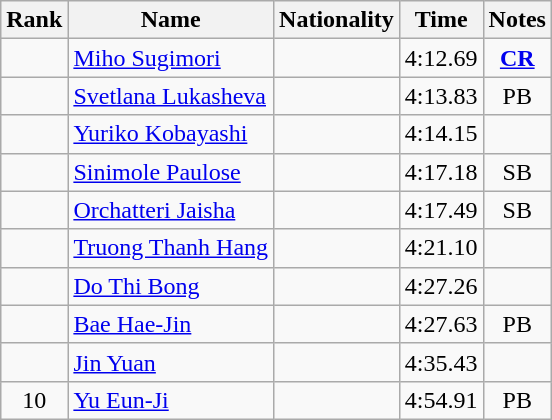<table class="wikitable sortable" style="text-align:center">
<tr>
<th>Rank</th>
<th>Name</th>
<th>Nationality</th>
<th>Time</th>
<th>Notes</th>
</tr>
<tr>
<td></td>
<td align=left><a href='#'>Miho Sugimori</a></td>
<td align=left></td>
<td>4:12.69</td>
<td><strong><a href='#'>CR</a></strong></td>
</tr>
<tr>
<td></td>
<td align=left><a href='#'>Svetlana Lukasheva</a></td>
<td align=left></td>
<td>4:13.83</td>
<td>PB</td>
</tr>
<tr>
<td></td>
<td align=left><a href='#'>Yuriko Kobayashi</a></td>
<td align=left></td>
<td>4:14.15</td>
<td></td>
</tr>
<tr>
<td></td>
<td align=left><a href='#'>Sinimole Paulose</a></td>
<td align=left></td>
<td>4:17.18</td>
<td>SB</td>
</tr>
<tr>
<td></td>
<td align=left><a href='#'>Orchatteri Jaisha</a></td>
<td align=left></td>
<td>4:17.49</td>
<td>SB</td>
</tr>
<tr>
<td></td>
<td align=left><a href='#'>Truong Thanh Hang</a></td>
<td align=left></td>
<td>4:21.10</td>
<td></td>
</tr>
<tr>
<td></td>
<td align=left><a href='#'>Do Thi Bong</a></td>
<td align=left></td>
<td>4:27.26</td>
<td></td>
</tr>
<tr>
<td></td>
<td align=left><a href='#'>Bae Hae-Jin</a></td>
<td align=left></td>
<td>4:27.63</td>
<td>PB</td>
</tr>
<tr>
<td></td>
<td align=left><a href='#'>Jin Yuan</a></td>
<td align=left></td>
<td>4:35.43</td>
<td></td>
</tr>
<tr>
<td>10</td>
<td align=left><a href='#'>Yu Eun-Ji</a></td>
<td align=left></td>
<td>4:54.91</td>
<td>PB</td>
</tr>
</table>
